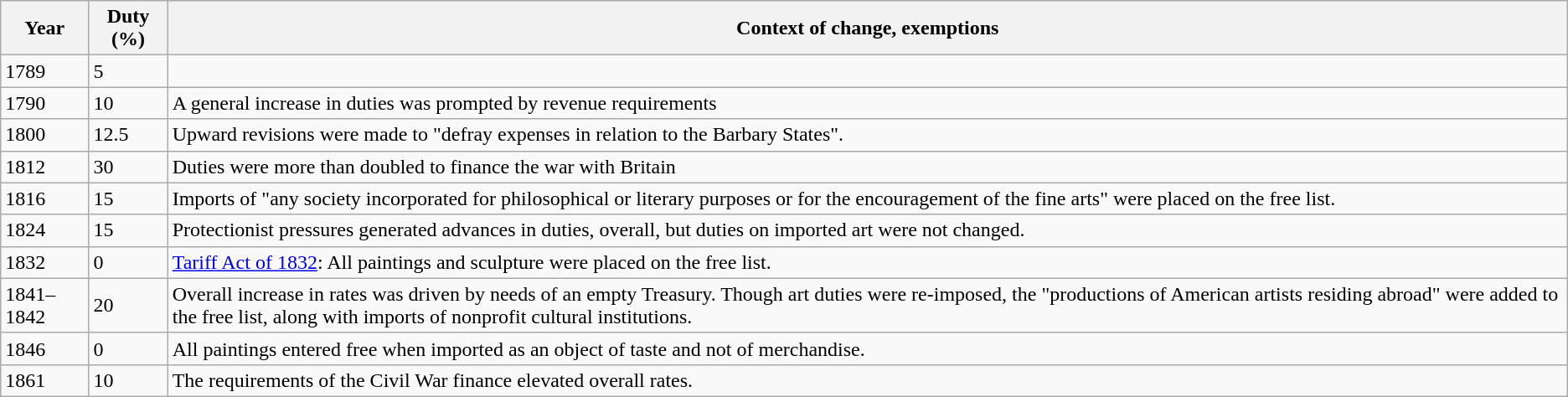<table class="wikitable">
<tr>
<th>Year</th>
<th>Duty (%)</th>
<th>Context of change, exemptions</th>
</tr>
<tr>
<td>1789</td>
<td>5</td>
<td></td>
</tr>
<tr>
<td>1790</td>
<td>10</td>
<td>A general increase in duties was prompted by revenue requirements</td>
</tr>
<tr>
<td>1800</td>
<td>12.5</td>
<td>Upward revisions were made to "defray expenses in relation to the Barbary States".</td>
</tr>
<tr>
<td>1812</td>
<td>30</td>
<td>Duties were more than doubled to finance the war with Britain</td>
</tr>
<tr>
<td>1816</td>
<td>15</td>
<td>Imports of "any society incorporated for philosophical or literary purposes or for the encouragement of the fine arts" were placed on the free list.</td>
</tr>
<tr>
<td>1824</td>
<td>15</td>
<td>Protectionist pressures generated advances in duties, overall, but duties on imported art were not changed.</td>
</tr>
<tr>
<td>1832</td>
<td>0</td>
<td><a href='#'>Tariff Act of 1832</a>: All paintings and sculpture were placed on the free list.</td>
</tr>
<tr>
<td>1841–1842</td>
<td>20</td>
<td>Overall increase in rates was driven by needs of an empty Treasury.  Though art duties were re-imposed, the "productions of American artists residing abroad" were added to the free list, along with imports of nonprofit cultural institutions.</td>
</tr>
<tr>
<td>1846</td>
<td>0</td>
<td>All paintings entered free when imported as an object of taste and not of merchandise.</td>
</tr>
<tr>
<td>1861</td>
<td>10</td>
<td>The requirements of the Civil War finance elevated overall rates.</td>
</tr>
</table>
